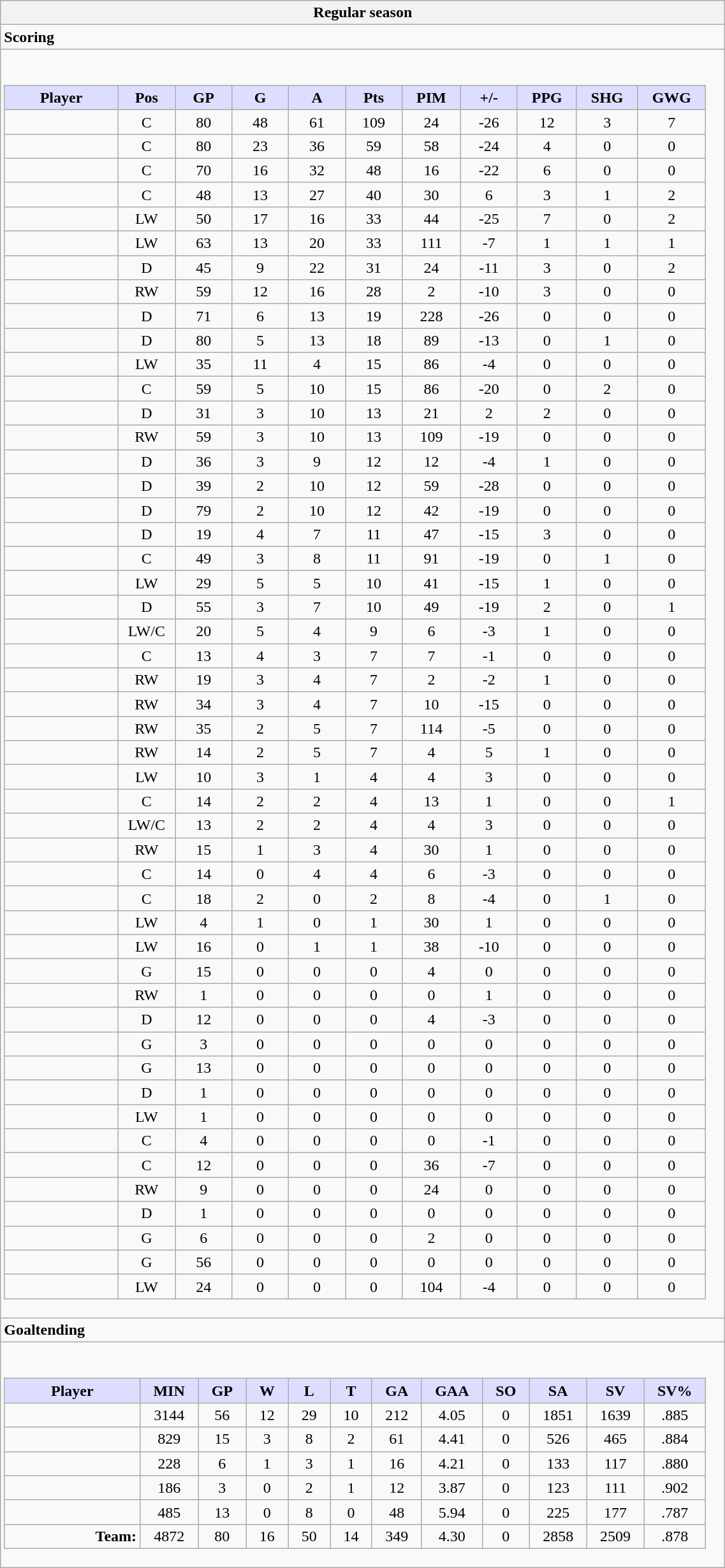<table class="wikitable collapsible" style="width:60%;">
<tr>
<th>Regular season</th>
</tr>
<tr>
<td class="tocccolors"><strong>Scoring</strong></td>
</tr>
<tr>
<td><br><table class="wikitable sortable">
<tr style="text-align:center;">
<th style="background:#ddf; width:10%;">Player</th>
<th style="background:#ddf; width:3%;" title="Position">Pos</th>
<th style="background:#ddf; width:5%;" title="Games played">GP</th>
<th style="background:#ddf; width:5%;" title="Goals">G</th>
<th style="background:#ddf; width:5%;" title="Assists">A</th>
<th style="background:#ddf; width:5%;" title="Points">Pts</th>
<th style="background:#ddf; width:5%;" title="Penalties in Minutes">PIM</th>
<th style="background:#ddf; width:5%;" title="Plus/minus">+/-</th>
<th style="background:#ddf; width:5%;" title="Power play goals">PPG</th>
<th style="background:#ddf; width:5%;" title="Short-handed goals">SHG</th>
<th style="background:#ddf; width:5%;" title="Game-winning goals">GWG</th>
</tr>
<tr style="text-align:center;">
<td style="text-align:right;"></td>
<td>C</td>
<td>80</td>
<td>48</td>
<td>61</td>
<td>109</td>
<td>24</td>
<td>-26</td>
<td>12</td>
<td>3</td>
<td>7</td>
</tr>
<tr style="text-align:center;">
<td style="text-align:right;"></td>
<td>C</td>
<td>80</td>
<td>23</td>
<td>36</td>
<td>59</td>
<td>58</td>
<td>-24</td>
<td>4</td>
<td>0</td>
<td>0</td>
</tr>
<tr style="text-align:center;">
<td style="text-align:right;"></td>
<td>C</td>
<td>70</td>
<td>16</td>
<td>32</td>
<td>48</td>
<td>16</td>
<td>-22</td>
<td>6</td>
<td>0</td>
<td>0</td>
</tr>
<tr style="text-align:center;">
<td style="text-align:right;"></td>
<td>C</td>
<td>48</td>
<td>13</td>
<td>27</td>
<td>40</td>
<td>30</td>
<td>6</td>
<td>3</td>
<td>1</td>
<td>2</td>
</tr>
<tr style="text-align:center;">
<td style="text-align:right;"></td>
<td>LW</td>
<td>50</td>
<td>17</td>
<td>16</td>
<td>33</td>
<td>44</td>
<td>-25</td>
<td>7</td>
<td>0</td>
<td>2</td>
</tr>
<tr style="text-align:center;">
<td style="text-align:right;"></td>
<td>LW</td>
<td>63</td>
<td>13</td>
<td>20</td>
<td>33</td>
<td>111</td>
<td>-7</td>
<td>1</td>
<td>1</td>
<td>1</td>
</tr>
<tr style="text-align:center;">
<td style="text-align:right;"></td>
<td>D</td>
<td>45</td>
<td>9</td>
<td>22</td>
<td>31</td>
<td>24</td>
<td>-11</td>
<td>3</td>
<td>0</td>
<td>2</td>
</tr>
<tr style="text-align:center;">
<td style="text-align:right;"></td>
<td>RW</td>
<td>59</td>
<td>12</td>
<td>16</td>
<td>28</td>
<td>2</td>
<td>-10</td>
<td>3</td>
<td>0</td>
<td>0</td>
</tr>
<tr style="text-align:center;">
<td style="text-align:right;"></td>
<td>D</td>
<td>71</td>
<td>6</td>
<td>13</td>
<td>19</td>
<td>228</td>
<td>-26</td>
<td>0</td>
<td>0</td>
<td>0</td>
</tr>
<tr style="text-align:center;">
<td style="text-align:right;"></td>
<td>D</td>
<td>80</td>
<td>5</td>
<td>13</td>
<td>18</td>
<td>89</td>
<td>-13</td>
<td>0</td>
<td>1</td>
<td>0</td>
</tr>
<tr style="text-align:center;">
<td style="text-align:right;"></td>
<td>LW</td>
<td>35</td>
<td>11</td>
<td>4</td>
<td>15</td>
<td>86</td>
<td>-4</td>
<td>0</td>
<td>0</td>
<td>0</td>
</tr>
<tr style="text-align:center;">
<td style="text-align:right;"></td>
<td>C</td>
<td>59</td>
<td>5</td>
<td>10</td>
<td>15</td>
<td>86</td>
<td>-20</td>
<td>0</td>
<td>2</td>
<td>0</td>
</tr>
<tr style="text-align:center;">
<td style="text-align:right;"></td>
<td>D</td>
<td>31</td>
<td>3</td>
<td>10</td>
<td>13</td>
<td>21</td>
<td>2</td>
<td>2</td>
<td>0</td>
<td>0</td>
</tr>
<tr style="text-align:center;">
<td style="text-align:right;"></td>
<td>RW</td>
<td>59</td>
<td>3</td>
<td>10</td>
<td>13</td>
<td>109</td>
<td>-19</td>
<td>0</td>
<td>0</td>
<td>0</td>
</tr>
<tr style="text-align:center;">
<td style="text-align:right;"></td>
<td>D</td>
<td>36</td>
<td>3</td>
<td>9</td>
<td>12</td>
<td>12</td>
<td>-4</td>
<td>1</td>
<td>0</td>
<td>0</td>
</tr>
<tr style="text-align:center;">
<td style="text-align:right;"></td>
<td>D</td>
<td>39</td>
<td>2</td>
<td>10</td>
<td>12</td>
<td>59</td>
<td>-28</td>
<td>0</td>
<td>0</td>
<td>0</td>
</tr>
<tr style="text-align:center;">
<td style="text-align:right;"></td>
<td>D</td>
<td>79</td>
<td>2</td>
<td>10</td>
<td>12</td>
<td>42</td>
<td>-19</td>
<td>0</td>
<td>0</td>
<td>0</td>
</tr>
<tr style="text-align:center;">
<td style="text-align:right;"></td>
<td>D</td>
<td>19</td>
<td>4</td>
<td>7</td>
<td>11</td>
<td>47</td>
<td>-15</td>
<td>3</td>
<td>0</td>
<td>0</td>
</tr>
<tr style="text-align:center;">
<td style="text-align:right;"></td>
<td>C</td>
<td>49</td>
<td>3</td>
<td>8</td>
<td>11</td>
<td>91</td>
<td>-19</td>
<td>0</td>
<td>1</td>
<td>0</td>
</tr>
<tr style="text-align:center;">
<td style="text-align:right;"></td>
<td>LW</td>
<td>29</td>
<td>5</td>
<td>5</td>
<td>10</td>
<td>41</td>
<td>-15</td>
<td>1</td>
<td>0</td>
<td>0</td>
</tr>
<tr style="text-align:center;">
<td style="text-align:right;"></td>
<td>D</td>
<td>55</td>
<td>3</td>
<td>7</td>
<td>10</td>
<td>49</td>
<td>-19</td>
<td>2</td>
<td>0</td>
<td>1</td>
</tr>
<tr style="text-align:center;">
<td style="text-align:right;"></td>
<td>LW/C</td>
<td>20</td>
<td>5</td>
<td>4</td>
<td>9</td>
<td>6</td>
<td>-3</td>
<td>1</td>
<td>0</td>
<td>0</td>
</tr>
<tr style="text-align:center;">
<td style="text-align:right;"></td>
<td>C</td>
<td>13</td>
<td>4</td>
<td>3</td>
<td>7</td>
<td>7</td>
<td>-1</td>
<td>0</td>
<td>0</td>
<td>0</td>
</tr>
<tr style="text-align:center;">
<td style="text-align:right;"></td>
<td>RW</td>
<td>19</td>
<td>3</td>
<td>4</td>
<td>7</td>
<td>2</td>
<td>-2</td>
<td>1</td>
<td>0</td>
<td>0</td>
</tr>
<tr style="text-align:center;">
<td style="text-align:right;"></td>
<td>RW</td>
<td>34</td>
<td>3</td>
<td>4</td>
<td>7</td>
<td>10</td>
<td>-15</td>
<td>0</td>
<td>0</td>
<td>0</td>
</tr>
<tr style="text-align:center;">
<td style="text-align:right;"></td>
<td>RW</td>
<td>35</td>
<td>2</td>
<td>5</td>
<td>7</td>
<td>114</td>
<td>-5</td>
<td>0</td>
<td>0</td>
<td>0</td>
</tr>
<tr style="text-align:center;">
<td style="text-align:right;"></td>
<td>RW</td>
<td>14</td>
<td>2</td>
<td>5</td>
<td>7</td>
<td>4</td>
<td>5</td>
<td>1</td>
<td>0</td>
<td>0</td>
</tr>
<tr style="text-align:center;">
<td style="text-align:right;"></td>
<td>LW</td>
<td>10</td>
<td>3</td>
<td>1</td>
<td>4</td>
<td>4</td>
<td>3</td>
<td>0</td>
<td>0</td>
<td>0</td>
</tr>
<tr style="text-align:center;">
<td style="text-align:right;"></td>
<td>C</td>
<td>14</td>
<td>2</td>
<td>2</td>
<td>4</td>
<td>13</td>
<td>1</td>
<td>0</td>
<td>0</td>
<td>1</td>
</tr>
<tr style="text-align:center;">
<td style="text-align:right;"></td>
<td>LW/C</td>
<td>13</td>
<td>2</td>
<td>2</td>
<td>4</td>
<td>4</td>
<td>3</td>
<td>0</td>
<td>0</td>
<td>0</td>
</tr>
<tr style="text-align:center;">
<td style="text-align:right;"></td>
<td>RW</td>
<td>15</td>
<td>1</td>
<td>3</td>
<td>4</td>
<td>30</td>
<td>1</td>
<td>0</td>
<td>0</td>
<td>0</td>
</tr>
<tr style="text-align:center;">
<td style="text-align:right;"></td>
<td>C</td>
<td>14</td>
<td>0</td>
<td>4</td>
<td>4</td>
<td>6</td>
<td>-3</td>
<td>0</td>
<td>0</td>
<td>0</td>
</tr>
<tr style="text-align:center;">
<td style="text-align:right;"></td>
<td>C</td>
<td>18</td>
<td>2</td>
<td>0</td>
<td>2</td>
<td>8</td>
<td>-4</td>
<td>0</td>
<td>1</td>
<td>0</td>
</tr>
<tr style="text-align:center;">
<td style="text-align:right;"></td>
<td>LW</td>
<td>4</td>
<td>1</td>
<td>0</td>
<td>1</td>
<td>30</td>
<td>1</td>
<td>0</td>
<td>0</td>
<td>0</td>
</tr>
<tr style="text-align:center;">
<td style="text-align:right;"></td>
<td>LW</td>
<td>16</td>
<td>0</td>
<td>1</td>
<td>1</td>
<td>38</td>
<td>-10</td>
<td>0</td>
<td>0</td>
<td>0</td>
</tr>
<tr style="text-align:center;">
<td style="text-align:right;"></td>
<td>G</td>
<td>15</td>
<td>0</td>
<td>0</td>
<td>0</td>
<td>4</td>
<td>0</td>
<td>0</td>
<td>0</td>
<td>0</td>
</tr>
<tr style="text-align:center;">
<td style="text-align:right;"></td>
<td>RW</td>
<td>1</td>
<td>0</td>
<td>0</td>
<td>0</td>
<td>0</td>
<td>1</td>
<td>0</td>
<td>0</td>
<td>0</td>
</tr>
<tr style="text-align:center;">
<td style="text-align:right;"></td>
<td>D</td>
<td>12</td>
<td>0</td>
<td>0</td>
<td>0</td>
<td>4</td>
<td>-3</td>
<td>0</td>
<td>0</td>
<td>0</td>
</tr>
<tr style="text-align:center;">
<td style="text-align:right;"></td>
<td>G</td>
<td>3</td>
<td>0</td>
<td>0</td>
<td>0</td>
<td>0</td>
<td>0</td>
<td>0</td>
<td>0</td>
<td>0</td>
</tr>
<tr style="text-align:center;">
<td style="text-align:right;"></td>
<td>G</td>
<td>13</td>
<td>0</td>
<td>0</td>
<td>0</td>
<td>0</td>
<td>0</td>
<td>0</td>
<td>0</td>
<td>0</td>
</tr>
<tr style="text-align:center;">
<td style="text-align:right;"></td>
<td>D</td>
<td>1</td>
<td>0</td>
<td>0</td>
<td>0</td>
<td>0</td>
<td>0</td>
<td>0</td>
<td>0</td>
<td>0</td>
</tr>
<tr style="text-align:center;">
<td style="text-align:right;"></td>
<td>LW</td>
<td>1</td>
<td>0</td>
<td>0</td>
<td>0</td>
<td>0</td>
<td>0</td>
<td>0</td>
<td>0</td>
<td>0</td>
</tr>
<tr style="text-align:center;">
<td style="text-align:right;"></td>
<td>C</td>
<td>4</td>
<td>0</td>
<td>0</td>
<td>0</td>
<td>0</td>
<td>-1</td>
<td>0</td>
<td>0</td>
<td>0</td>
</tr>
<tr style="text-align:center;">
<td style="text-align:right;"></td>
<td>C</td>
<td>12</td>
<td>0</td>
<td>0</td>
<td>0</td>
<td>36</td>
<td>-7</td>
<td>0</td>
<td>0</td>
<td>0</td>
</tr>
<tr style="text-align:center;">
<td style="text-align:right;"></td>
<td>RW</td>
<td>9</td>
<td>0</td>
<td>0</td>
<td>0</td>
<td>24</td>
<td>0</td>
<td>0</td>
<td>0</td>
<td>0</td>
</tr>
<tr style="text-align:center;">
<td style="text-align:right;"></td>
<td>D</td>
<td>1</td>
<td>0</td>
<td>0</td>
<td>0</td>
<td>0</td>
<td>0</td>
<td>0</td>
<td>0</td>
<td>0</td>
</tr>
<tr style="text-align:center;">
<td style="text-align:right;"></td>
<td>G</td>
<td>6</td>
<td>0</td>
<td>0</td>
<td>0</td>
<td>2</td>
<td>0</td>
<td>0</td>
<td>0</td>
<td>0</td>
</tr>
<tr style="text-align:center;">
<td style="text-align:right;"></td>
<td>G</td>
<td>56</td>
<td>0</td>
<td>0</td>
<td>0</td>
<td>0</td>
<td>0</td>
<td>0</td>
<td>0</td>
<td>0</td>
</tr>
<tr style="text-align:center;">
<td style="text-align:right;"></td>
<td>LW</td>
<td>24</td>
<td>0</td>
<td>0</td>
<td>0</td>
<td>104</td>
<td>-4</td>
<td>0</td>
<td>0</td>
<td>0</td>
</tr>
</table>
</td>
</tr>
<tr>
<td class="toccolors"><strong>Goaltending</strong></td>
</tr>
<tr>
<td><br><table class="wikitable sortable">
<tr>
<th style="background:#ddf; width:10%;">Player</th>
<th style="width:3%; background:#ddf;" title="Minutes played">MIN</th>
<th style="width:3%; background:#ddf;" title="Games played in">GP</th>
<th style="width:3%; background:#ddf;" title="Wins">W</th>
<th style="width:3%; background:#ddf;" title="Losses">L</th>
<th style="width:3%; background:#ddf;" title="Ties">T</th>
<th style="width:3%; background:#ddf;" title="Goals against">GA</th>
<th style="width:3%; background:#ddf;" title="Goals against average">GAA</th>
<th style="width:3%; background:#ddf;" title="Shut-outs">SO</th>
<th style="width:3%; background:#ddf;" title="Shots against">SA</th>
<th style="width:3%; background:#ddf;" title="Shots saved">SV</th>
<th style="width:3%; background:#ddf;" title="Save percentage">SV%</th>
</tr>
<tr style="text-align:center;">
<td style="text-align:right;"></td>
<td>3144</td>
<td>56</td>
<td>12</td>
<td>29</td>
<td>10</td>
<td>212</td>
<td>4.05</td>
<td>0</td>
<td>1851</td>
<td>1639</td>
<td>.885</td>
</tr>
<tr style="text-align:center;">
<td style="text-align:right;"></td>
<td>829</td>
<td>15</td>
<td>3</td>
<td>8</td>
<td>2</td>
<td>61</td>
<td>4.41</td>
<td>0</td>
<td>526</td>
<td>465</td>
<td>.884</td>
</tr>
<tr style="text-align:center;">
<td style="text-align:right;"></td>
<td>228</td>
<td>6</td>
<td>1</td>
<td>3</td>
<td>1</td>
<td>16</td>
<td>4.21</td>
<td>0</td>
<td>133</td>
<td>117</td>
<td>.880</td>
</tr>
<tr style="text-align:center;">
<td style="text-align:right;"></td>
<td>186</td>
<td>3</td>
<td>0</td>
<td>2</td>
<td>1</td>
<td>12</td>
<td>3.87</td>
<td>0</td>
<td>123</td>
<td>111</td>
<td>.902</td>
</tr>
<tr style="text-align:center;">
<td style="text-align:right;"></td>
<td>485</td>
<td>13</td>
<td>0</td>
<td>8</td>
<td>0</td>
<td>48</td>
<td>5.94</td>
<td>0</td>
<td>225</td>
<td>177</td>
<td>.787</td>
</tr>
<tr style="text-align:center;">
<td style="text-align:right;"><strong>Team:</strong></td>
<td>4872</td>
<td>80</td>
<td>16</td>
<td>50</td>
<td>14</td>
<td>349</td>
<td>4.30</td>
<td>0</td>
<td>2858</td>
<td>2509</td>
<td>.878</td>
</tr>
</table>
</td>
</tr>
</table>
